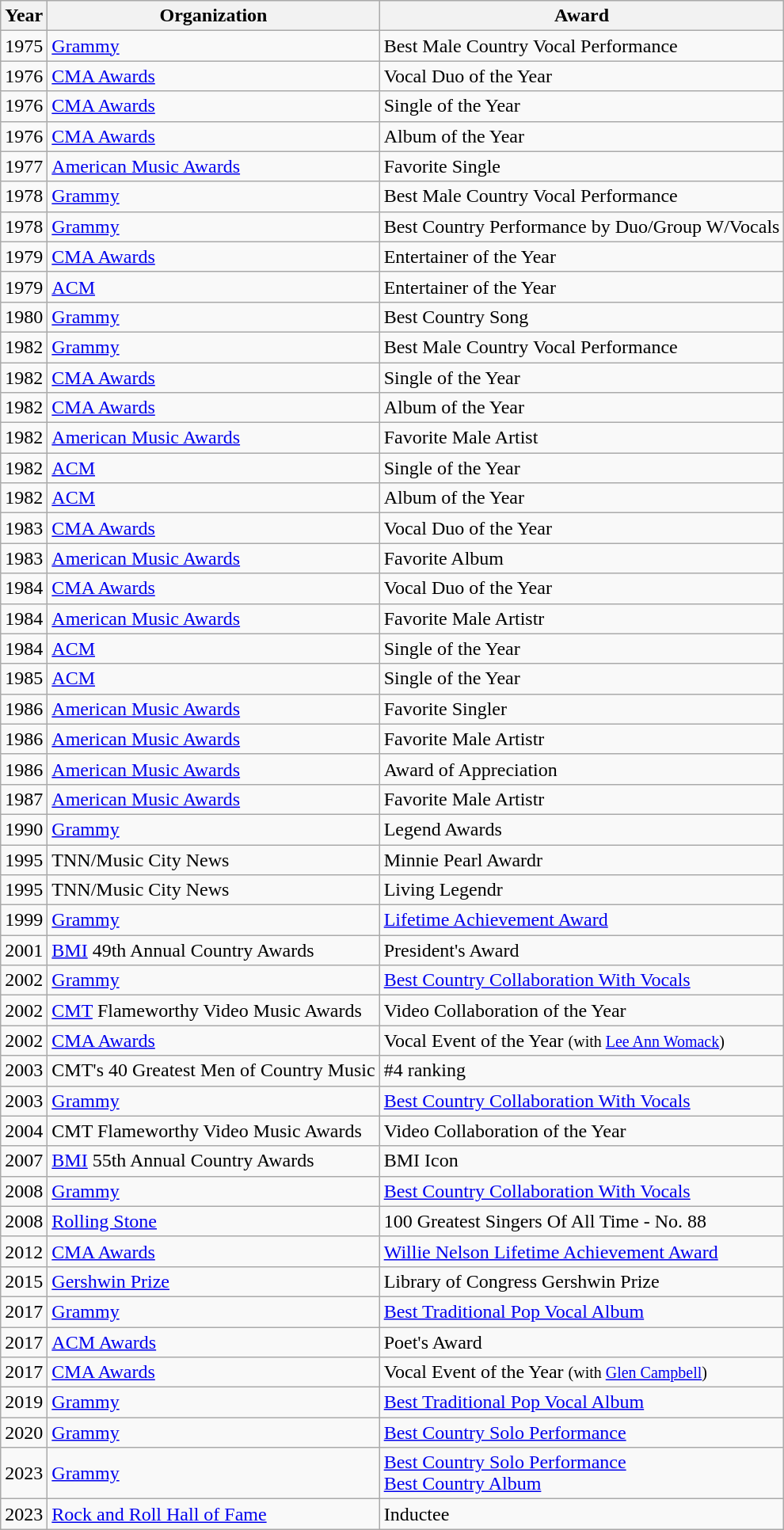<table class="wikitable">
<tr>
<th style="width:auto;">Year</th>
<th style="width:auto;">Organization</th>
<th style="width:auto;">Award</th>
</tr>
<tr>
<td>1975</td>
<td><a href='#'>Grammy</a></td>
<td>Best Male Country Vocal Performance</td>
</tr>
<tr>
<td>1976</td>
<td><a href='#'>CMA Awards</a></td>
<td>Vocal Duo of the Year</td>
</tr>
<tr>
<td>1976</td>
<td><a href='#'>CMA Awards</a></td>
<td>Single of the Year</td>
</tr>
<tr>
<td>1976</td>
<td><a href='#'>CMA Awards</a></td>
<td>Album of the Year</td>
</tr>
<tr>
<td>1977</td>
<td><a href='#'>American Music Awards</a></td>
<td>Favorite Single</td>
</tr>
<tr>
<td>1978</td>
<td><a href='#'>Grammy</a></td>
<td>Best Male Country Vocal Performance </td>
</tr>
<tr>
<td>1978</td>
<td><a href='#'>Grammy</a></td>
<td>Best Country Performance by Duo/Group W/Vocals</td>
</tr>
<tr>
<td>1979</td>
<td><a href='#'>CMA Awards</a></td>
<td>Entertainer of the Year</td>
</tr>
<tr>
<td>1979</td>
<td><a href='#'>ACM</a></td>
<td>Entertainer of the Year</td>
</tr>
<tr>
<td>1980</td>
<td><a href='#'>Grammy</a></td>
<td>Best Country Song</td>
</tr>
<tr>
<td>1982</td>
<td><a href='#'>Grammy</a></td>
<td>Best Male Country Vocal Performance</td>
</tr>
<tr>
<td>1982</td>
<td><a href='#'>CMA Awards</a></td>
<td>Single of the Year</td>
</tr>
<tr>
<td>1982</td>
<td><a href='#'>CMA Awards</a></td>
<td>Album of the Year</td>
</tr>
<tr>
<td>1982</td>
<td><a href='#'>American Music Awards</a></td>
<td>Favorite Male Artist</td>
</tr>
<tr>
<td>1982</td>
<td><a href='#'>ACM</a></td>
<td>Single of the Year</td>
</tr>
<tr>
<td>1982</td>
<td><a href='#'>ACM</a></td>
<td>Album of the Year</td>
</tr>
<tr>
<td>1983</td>
<td><a href='#'>CMA Awards</a></td>
<td>Vocal Duo of the Year</td>
</tr>
<tr>
<td>1983</td>
<td><a href='#'>American Music Awards</a></td>
<td>Favorite Album</td>
</tr>
<tr>
<td>1984</td>
<td><a href='#'>CMA Awards</a></td>
<td>Vocal Duo of the Year</td>
</tr>
<tr>
<td>1984</td>
<td><a href='#'>American Music Awards</a></td>
<td>Favorite Male Artistr</td>
</tr>
<tr>
<td>1984</td>
<td><a href='#'>ACM</a></td>
<td>Single of the Year</td>
</tr>
<tr>
<td>1985</td>
<td><a href='#'>ACM</a></td>
<td>Single of the Year</td>
</tr>
<tr>
<td>1986</td>
<td><a href='#'>American Music Awards</a></td>
<td>Favorite Singler</td>
</tr>
<tr>
<td>1986</td>
<td><a href='#'>American Music Awards</a></td>
<td>Favorite Male Artistr</td>
</tr>
<tr>
<td>1986</td>
<td><a href='#'>American Music Awards</a></td>
<td>Award of Appreciation</td>
</tr>
<tr>
<td>1987</td>
<td><a href='#'>American Music Awards</a></td>
<td>Favorite Male Artistr</td>
</tr>
<tr>
<td>1990</td>
<td><a href='#'>Grammy</a></td>
<td>Legend Awards</td>
</tr>
<tr>
<td>1995</td>
<td>TNN/Music City News</td>
<td>Minnie Pearl Awardr</td>
</tr>
<tr>
<td>1995</td>
<td>TNN/Music City News</td>
<td>Living Legendr</td>
</tr>
<tr>
<td>1999</td>
<td><a href='#'>Grammy</a></td>
<td><a href='#'>Lifetime Achievement Award</a></td>
</tr>
<tr>
<td>2001</td>
<td><a href='#'>BMI</a> 49th Annual Country Awards</td>
<td>President's Award</td>
</tr>
<tr>
<td>2002</td>
<td><a href='#'>Grammy</a></td>
<td><a href='#'>Best Country Collaboration With Vocals</a></td>
</tr>
<tr>
<td>2002</td>
<td><a href='#'>CMT</a> Flameworthy Video Music Awards</td>
<td>Video Collaboration of the Year</td>
</tr>
<tr>
<td>2002</td>
<td><a href='#'>CMA Awards</a></td>
<td>Vocal Event of the Year <small>(with <a href='#'>Lee Ann Womack</a>)</small></td>
</tr>
<tr>
<td>2003</td>
<td>CMT's 40 Greatest Men of Country Music</td>
<td>#4 ranking</td>
</tr>
<tr>
<td>2003</td>
<td><a href='#'>Grammy</a></td>
<td><a href='#'>Best Country Collaboration With Vocals</a></td>
</tr>
<tr>
<td>2004</td>
<td>CMT Flameworthy Video Music Awards</td>
<td>Video Collaboration of the Year</td>
</tr>
<tr>
<td>2007</td>
<td><a href='#'>BMI</a> 55th Annual Country Awards</td>
<td>BMI Icon</td>
</tr>
<tr>
<td>2008</td>
<td><a href='#'>Grammy</a></td>
<td><a href='#'>Best Country Collaboration With Vocals</a></td>
</tr>
<tr>
<td>2008</td>
<td><a href='#'>Rolling Stone</a></td>
<td>100 Greatest Singers Of All Time - No. 88</td>
</tr>
<tr>
<td>2012</td>
<td><a href='#'>CMA Awards</a></td>
<td><a href='#'>Willie Nelson Lifetime Achievement Award</a></td>
</tr>
<tr>
<td>2015</td>
<td><a href='#'>Gershwin Prize</a></td>
<td>Library of Congress Gershwin Prize</td>
</tr>
<tr>
<td>2017</td>
<td><a href='#'>Grammy</a></td>
<td><a href='#'>Best Traditional Pop Vocal Album</a></td>
</tr>
<tr>
<td>2017</td>
<td><a href='#'>ACM Awards</a></td>
<td>Poet's Award</td>
</tr>
<tr>
<td>2017</td>
<td><a href='#'>CMA Awards</a></td>
<td>Vocal Event of the Year <small>(with <a href='#'>Glen Campbell</a>)</small></td>
</tr>
<tr>
<td>2019</td>
<td><a href='#'>Grammy</a></td>
<td><a href='#'>Best Traditional Pop Vocal Album</a></td>
</tr>
<tr>
<td>2020</td>
<td><a href='#'>Grammy</a></td>
<td><a href='#'>Best Country Solo Performance</a></td>
</tr>
<tr>
<td>2023</td>
<td><a href='#'>Grammy</a></td>
<td><a href='#'>Best Country Solo Performance</a><br><a href='#'>Best Country Album</a></td>
</tr>
<tr>
<td>2023</td>
<td><a href='#'>Rock and Roll Hall of Fame</a></td>
<td>Inductee </td>
</tr>
</table>
